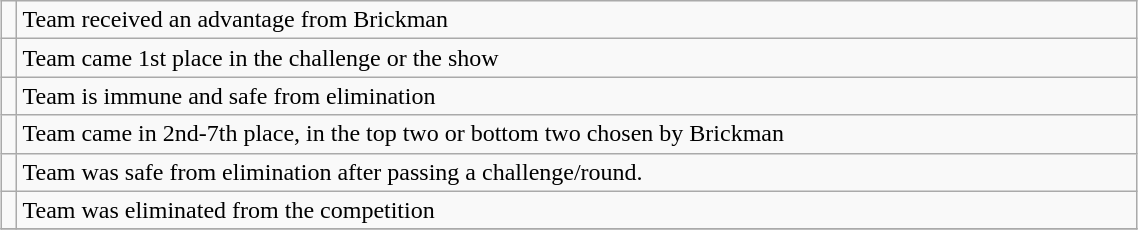<table class="wikitable" style="margin: auto; text-align: left; line-height:18px; width:60%">
<tr>
<td></td>
<td>Team received an advantage from Brickman</td>
</tr>
<tr>
<td></td>
<td>Team came 1st place in the challenge or the show</td>
</tr>
<tr>
<td></td>
<td>Team is immune and safe from elimination</td>
</tr>
<tr>
<td></td>
<td>Team came in 2nd-7th place, in the top two or bottom two chosen by Brickman</td>
</tr>
<tr>
<td></td>
<td>Team was safe from elimination after passing a challenge/round.</td>
</tr>
<tr>
<td></td>
<td>Team was eliminated from the competition</td>
</tr>
<tr>
</tr>
</table>
